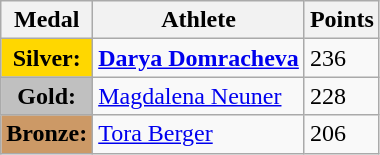<table class="wikitable">
<tr>
<th><strong>Medal</strong></th>
<th><strong>Athlete</strong></th>
<th><strong>Points</strong></th>
</tr>
<tr>
<td style="text-align:center;background-color:gold;"><strong>Silver:</strong></td>
<td> <strong><a href='#'>Darya Domracheva</a></strong></td>
<td>236</td>
</tr>
<tr>
<td style="text-align:center;background-color:silver;"><strong>Gold:</strong></td>
<td> <a href='#'>Magdalena Neuner</a></td>
<td>228</td>
</tr>
<tr>
<td style="text-align:center;background-color:#CC9966;"><strong>Bronze:</strong></td>
<td> <a href='#'>Tora Berger</a></td>
<td>206</td>
</tr>
</table>
